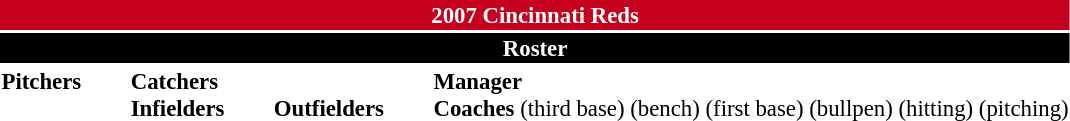<table class="toccolours" style="font-size: 95%;">
<tr>
<th colspan="10" style="background:#c6011f; color:#fff; text-align:center;">2007 Cincinnati Reds</th>
</tr>
<tr>
<td colspan="7" style="background:black; color:#fff; text-align:center;"><strong>Roster</strong></td>
</tr>
<tr>
<td valign="top"><strong>Pitchers</strong><br>























</td>
<td style="width:25px;"></td>
<td valign="top"><strong>Catchers</strong><br>




<strong>Infielders</strong>











</td>
<td style="width:25px;"></td>
<td valign="top"><br><strong>Outfielders</strong>







</td>
<td style="width:25px;"></td>
<td valign="top"><strong>Manager</strong><br>

<strong>Coaches</strong>
 (third base)
 (bench)
 (first base)
 (bullpen)
 (hitting)
 (pitching)</td>
</tr>
</table>
